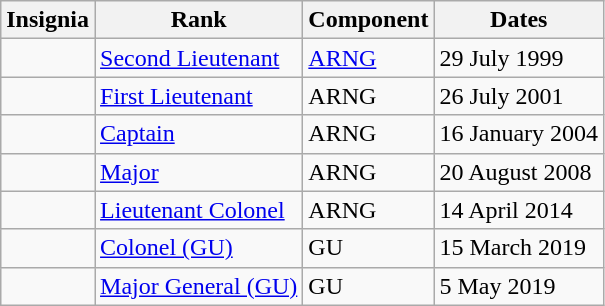<table class="wikitable">
<tr>
<th>Insignia</th>
<th>Rank</th>
<th>Component</th>
<th>Dates</th>
</tr>
<tr>
<td></td>
<td><a href='#'>Second Lieutenant</a></td>
<td><a href='#'>ARNG</a></td>
<td>29 July 1999</td>
</tr>
<tr>
<td></td>
<td><a href='#'>First Lieutenant</a></td>
<td>ARNG</td>
<td>26 July 2001</td>
</tr>
<tr>
<td></td>
<td><a href='#'>Captain</a></td>
<td>ARNG</td>
<td>16 January 2004</td>
</tr>
<tr>
<td></td>
<td><a href='#'>Major</a></td>
<td>ARNG</td>
<td>20 August 2008</td>
</tr>
<tr>
<td></td>
<td><a href='#'>Lieutenant Colonel</a></td>
<td>ARNG</td>
<td>14 April 2014</td>
</tr>
<tr>
<td></td>
<td><a href='#'>Colonel (GU)</a></td>
<td>GU</td>
<td>15 March 2019</td>
</tr>
<tr>
<td></td>
<td><a href='#'>Major General (GU)</a></td>
<td>GU</td>
<td>5 May 2019</td>
</tr>
</table>
